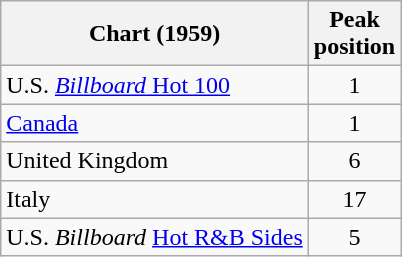<table class="wikitable">
<tr>
<th>Chart (1959)</th>
<th>Peak<br>position</th>
</tr>
<tr>
<td>U.S. <a href='#'><em>Billboard</em> Hot 100</a></td>
<td align="center">1</td>
</tr>
<tr>
<td><a href='#'>Canada</a></td>
<td align="center">1</td>
</tr>
<tr>
<td>United Kingdom</td>
<td align="center">6</td>
</tr>
<tr>
<td>Italy</td>
<td align="center">17</td>
</tr>
<tr>
<td>U.S. <em>Billboard</em> <a href='#'>Hot R&B Sides</a></td>
<td align="center">5</td>
</tr>
</table>
